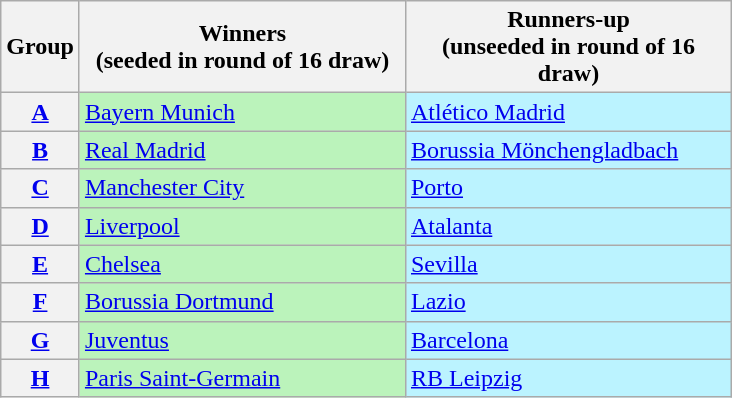<table class="wikitable">
<tr>
<th>Group</th>
<th width=210>Winners<br>(seeded in round of 16 draw)</th>
<th width=210>Runners-up<br>(unseeded in round of 16 draw)</th>
</tr>
<tr>
<th><a href='#'>A</a></th>
<td bgcolor=#BBF3BB> <a href='#'>Bayern Munich</a></td>
<td bgcolor=#BBF3FF> <a href='#'>Atlético Madrid</a></td>
</tr>
<tr>
<th><a href='#'>B</a></th>
<td bgcolor=#BBF3BB> <a href='#'>Real Madrid</a></td>
<td bgcolor=#BBF3FF> <a href='#'>Borussia Mönchengladbach</a></td>
</tr>
<tr>
<th><a href='#'>C</a></th>
<td bgcolor=#BBF3BB> <a href='#'>Manchester City</a></td>
<td bgcolor=#BBF3FF> <a href='#'>Porto</a></td>
</tr>
<tr>
<th><a href='#'>D</a></th>
<td bgcolor=#BBF3BB> <a href='#'>Liverpool</a></td>
<td bgcolor=#BBF3FF> <a href='#'>Atalanta</a></td>
</tr>
<tr>
<th><a href='#'>E</a></th>
<td bgcolor=#BBF3BB> <a href='#'>Chelsea</a></td>
<td bgcolor=#BBF3FF> <a href='#'>Sevilla</a></td>
</tr>
<tr>
<th><a href='#'>F</a></th>
<td bgcolor=#BBF3BB> <a href='#'>Borussia Dortmund</a></td>
<td bgcolor=#BBF3FF> <a href='#'>Lazio</a></td>
</tr>
<tr>
<th><a href='#'>G</a></th>
<td bgcolor=#BBF3BB> <a href='#'>Juventus</a></td>
<td bgcolor=#BBF3FF> <a href='#'>Barcelona</a></td>
</tr>
<tr>
<th><a href='#'>H</a></th>
<td bgcolor=#BBF3BB> <a href='#'>Paris Saint-Germain</a></td>
<td bgcolor=#BBF3FF> <a href='#'>RB Leipzig</a></td>
</tr>
</table>
